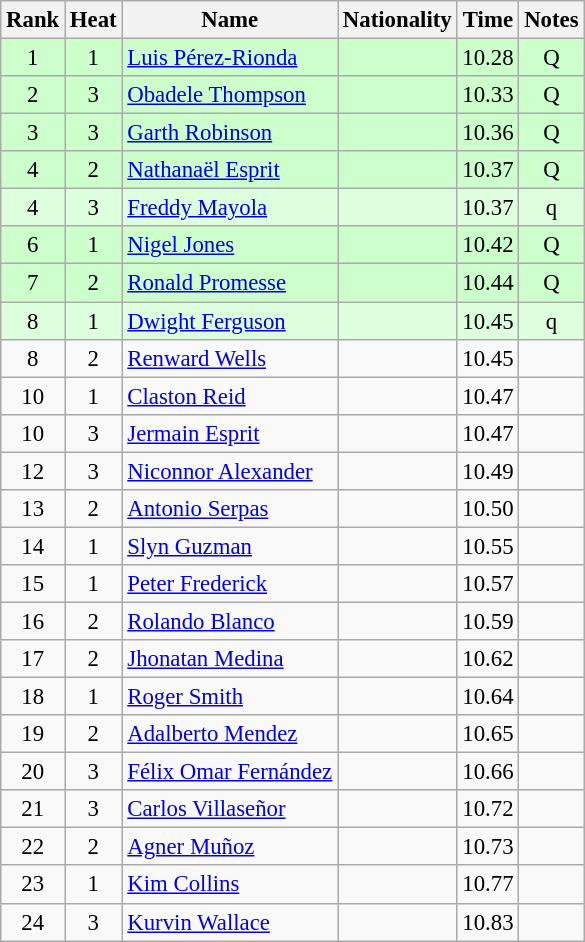<table class="wikitable sortable" style="text-align:center; font-size:95%">
<tr>
<th>Rank</th>
<th>Heat</th>
<th>Name</th>
<th>Nationality</th>
<th>Time</th>
<th>Notes</th>
</tr>
<tr bgcolor=ccffcc>
<td>1</td>
<td>1</td>
<td align=left><a href='#'>Luis Pérez-Rionda</a></td>
<td align=left></td>
<td>10.28</td>
<td>Q</td>
</tr>
<tr bgcolor=ccffcc>
<td>2</td>
<td>3</td>
<td align=left><a href='#'>Obadele Thompson</a></td>
<td align=left></td>
<td>10.33</td>
<td>Q</td>
</tr>
<tr bgcolor=ccffcc>
<td>3</td>
<td>3</td>
<td align=left><a href='#'>Garth Robinson</a></td>
<td align=left></td>
<td>10.36</td>
<td>Q</td>
</tr>
<tr bgcolor=ccffcc>
<td>4</td>
<td>2</td>
<td align=left><a href='#'>Nathanaël Esprit</a></td>
<td align=left></td>
<td>10.37</td>
<td>Q</td>
</tr>
<tr bgcolor=ddffdd>
<td>4</td>
<td>3</td>
<td align=left><a href='#'>Freddy Mayola</a></td>
<td align=left></td>
<td>10.37</td>
<td>q</td>
</tr>
<tr bgcolor=ccffcc>
<td>6</td>
<td>1</td>
<td align=left><a href='#'>Nigel Jones</a></td>
<td align=left></td>
<td>10.42</td>
<td>Q</td>
</tr>
<tr bgcolor=ccffcc>
<td>7</td>
<td>2</td>
<td align=left><a href='#'>Ronald Promesse</a></td>
<td align=left></td>
<td>10.44</td>
<td>Q</td>
</tr>
<tr bgcolor=ddffdd>
<td>8</td>
<td>1</td>
<td align=left><a href='#'>Dwight Ferguson</a></td>
<td align=left></td>
<td>10.45</td>
<td>q</td>
</tr>
<tr>
<td>8</td>
<td>2</td>
<td align=left><a href='#'>Renward Wells</a></td>
<td align=left></td>
<td>10.45</td>
<td></td>
</tr>
<tr>
<td>10</td>
<td>1</td>
<td align=left><a href='#'>Claston Reid</a></td>
<td align=left></td>
<td>10.47</td>
<td></td>
</tr>
<tr>
<td>10</td>
<td>3</td>
<td align=left><a href='#'>Jermain Esprit</a></td>
<td align=left></td>
<td>10.47</td>
<td></td>
</tr>
<tr>
<td>12</td>
<td>3</td>
<td align=left><a href='#'>Niconnor Alexander</a></td>
<td align=left></td>
<td>10.49</td>
<td></td>
</tr>
<tr>
<td>13</td>
<td>2</td>
<td align=left><a href='#'>Antonio Serpas</a></td>
<td align=left></td>
<td>10.50</td>
<td></td>
</tr>
<tr>
<td>14</td>
<td>1</td>
<td align=left><a href='#'>Slyn Guzman</a></td>
<td align=left></td>
<td>10.55</td>
<td></td>
</tr>
<tr>
<td>15</td>
<td>1</td>
<td align=left><a href='#'>Peter Frederick</a></td>
<td align=left></td>
<td>10.57</td>
<td></td>
</tr>
<tr>
<td>16</td>
<td>2</td>
<td align=left><a href='#'>Rolando Blanco</a></td>
<td align=left></td>
<td>10.59</td>
<td></td>
</tr>
<tr>
<td>17</td>
<td>2</td>
<td align=left><a href='#'>Jhonatan Medina</a></td>
<td align=left></td>
<td>10.62</td>
<td></td>
</tr>
<tr>
<td>18</td>
<td>1</td>
<td align=left><a href='#'>Roger Smith</a></td>
<td align=left></td>
<td>10.64</td>
<td></td>
</tr>
<tr>
<td>19</td>
<td>2</td>
<td align=left><a href='#'>Adalberto Mendez</a></td>
<td align=left></td>
<td>10.65</td>
<td></td>
</tr>
<tr>
<td>20</td>
<td>3</td>
<td align=left><a href='#'>Félix Omar Fernández</a></td>
<td align=left></td>
<td>10.66</td>
<td></td>
</tr>
<tr>
<td>21</td>
<td>3</td>
<td align=left><a href='#'>Carlos Villaseñor</a></td>
<td align=left></td>
<td>10.72</td>
<td></td>
</tr>
<tr>
<td>22</td>
<td>2</td>
<td align=left><a href='#'>Agner Muñoz</a></td>
<td align=left></td>
<td>10.73</td>
<td></td>
</tr>
<tr>
<td>23</td>
<td>1</td>
<td align=left><a href='#'>Kim Collins</a></td>
<td align=left></td>
<td>10.77</td>
<td></td>
</tr>
<tr>
<td>24</td>
<td>3</td>
<td align=left><a href='#'>Kurvin Wallace</a></td>
<td align=left></td>
<td>10.83</td>
<td></td>
</tr>
</table>
